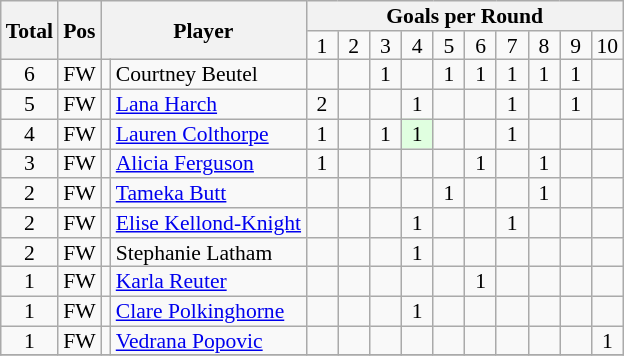<table class="wikitable" style="text-align:center; line-height: 90%; font-size:90%;">
<tr>
<th rowspan="2">Total</th>
<th rowspan="2">Pos</th>
<th rowspan="2" colspan="2">Player</th>
<th colspan="21">Goals per Round</th>
</tr>
<tr>
<td> 1 </td>
<td> 2 </td>
<td> 3 </td>
<td> 4 </td>
<td> 5 </td>
<td> 6 </td>
<td> 7 </td>
<td> 8 </td>
<td> 9 </td>
<td>10</td>
</tr>
<tr>
<td>6</td>
<td>FW</td>
<td></td>
<td style="text-align:left;">Courtney Beutel</td>
<td></td>
<td></td>
<td>1</td>
<td></td>
<td>1</td>
<td>1</td>
<td>1</td>
<td>1</td>
<td>1</td>
<td></td>
</tr>
<tr>
<td>5</td>
<td>FW</td>
<td></td>
<td style="text-align:left;"><a href='#'>Lana Harch</a></td>
<td>2</td>
<td></td>
<td></td>
<td>1</td>
<td></td>
<td></td>
<td>1</td>
<td></td>
<td>1</td>
<td></td>
</tr>
<tr>
<td>4</td>
<td>FW</td>
<td></td>
<td style="text-align:left;"><a href='#'>Lauren Colthorpe</a></td>
<td>1</td>
<td></td>
<td>1</td>
<td style="background:#e0ffe0;">1</td>
<td></td>
<td></td>
<td>1</td>
<td></td>
<td></td>
<td></td>
</tr>
<tr>
<td>3</td>
<td>FW</td>
<td></td>
<td style="text-align:left;"><a href='#'>Alicia Ferguson</a></td>
<td>1</td>
<td></td>
<td></td>
<td></td>
<td></td>
<td>1</td>
<td></td>
<td>1</td>
<td></td>
<td></td>
</tr>
<tr>
<td>2</td>
<td>FW</td>
<td></td>
<td style="text-align:left;"><a href='#'>Tameka Butt</a></td>
<td></td>
<td></td>
<td></td>
<td></td>
<td>1</td>
<td></td>
<td></td>
<td>1</td>
<td></td>
<td></td>
</tr>
<tr>
<td>2</td>
<td>FW</td>
<td></td>
<td style="text-align:left;"><a href='#'>Elise Kellond-Knight</a></td>
<td></td>
<td></td>
<td></td>
<td>1</td>
<td></td>
<td></td>
<td>1</td>
<td></td>
<td></td>
<td></td>
</tr>
<tr>
<td>2</td>
<td>FW</td>
<td></td>
<td style="text-align:left;">Stephanie Latham</td>
<td></td>
<td></td>
<td></td>
<td>1</td>
<td></td>
<td></td>
<td></td>
<td></td>
<td></td>
<td></td>
</tr>
<tr>
<td>1</td>
<td>FW</td>
<td></td>
<td style="text-align:left;"><a href='#'>Karla Reuter</a></td>
<td></td>
<td></td>
<td></td>
<td></td>
<td></td>
<td>1</td>
<td></td>
<td></td>
<td></td>
<td></td>
</tr>
<tr>
<td>1</td>
<td>FW</td>
<td></td>
<td style="text-align:left;"><a href='#'>Clare Polkinghorne</a></td>
<td></td>
<td></td>
<td></td>
<td>1</td>
<td></td>
<td></td>
<td></td>
<td></td>
<td></td>
<td></td>
</tr>
<tr>
<td>1</td>
<td>FW</td>
<td></td>
<td style="text-align:left;"><a href='#'>Vedrana Popovic</a></td>
<td></td>
<td></td>
<td></td>
<td></td>
<td></td>
<td></td>
<td></td>
<td></td>
<td></td>
<td>1</td>
</tr>
<tr>
</tr>
</table>
